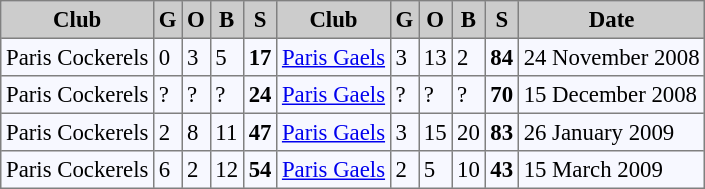<table bgcolor="#f7f8ff" cellpadding="3" cellspacing="0" border="1" style="font-size: 95%; border: gray solid 1px; border-collapse: collapse;">
<tr bgcolor="#CCCCCC">
<th>Club</th>
<th>G</th>
<th>O</th>
<th>B</th>
<th>S</th>
<th>Club</th>
<th>G</th>
<th>O</th>
<th>B</th>
<th>S</th>
<th>Date</th>
</tr>
<tr>
<td> Paris Cockerels</td>
<td>0</td>
<td>3</td>
<td>5</td>
<td><strong>17</strong></td>
<td> <a href='#'>Paris Gaels</a></td>
<td>3</td>
<td>13</td>
<td>2</td>
<td><strong>84</strong></td>
<td>24 November 2008</td>
</tr>
<tr>
<td> Paris Cockerels</td>
<td>?</td>
<td>?</td>
<td>?</td>
<td><strong>24</strong></td>
<td> <a href='#'>Paris Gaels</a></td>
<td>?</td>
<td>?</td>
<td>?</td>
<td><strong>70</strong></td>
<td>15 December 2008</td>
</tr>
<tr>
<td> Paris Cockerels</td>
<td>2</td>
<td>8</td>
<td>11</td>
<td><strong>47</strong></td>
<td> <a href='#'>Paris Gaels</a></td>
<td>3</td>
<td>15</td>
<td>20</td>
<td><strong>83</strong></td>
<td>26 January 2009</td>
</tr>
<tr>
<td> Paris Cockerels</td>
<td>6</td>
<td>2</td>
<td>12</td>
<td><strong>54</strong></td>
<td> <a href='#'>Paris Gaels</a></td>
<td>2</td>
<td>5</td>
<td>10</td>
<td><strong>43</strong></td>
<td>15 March 2009</td>
</tr>
</table>
